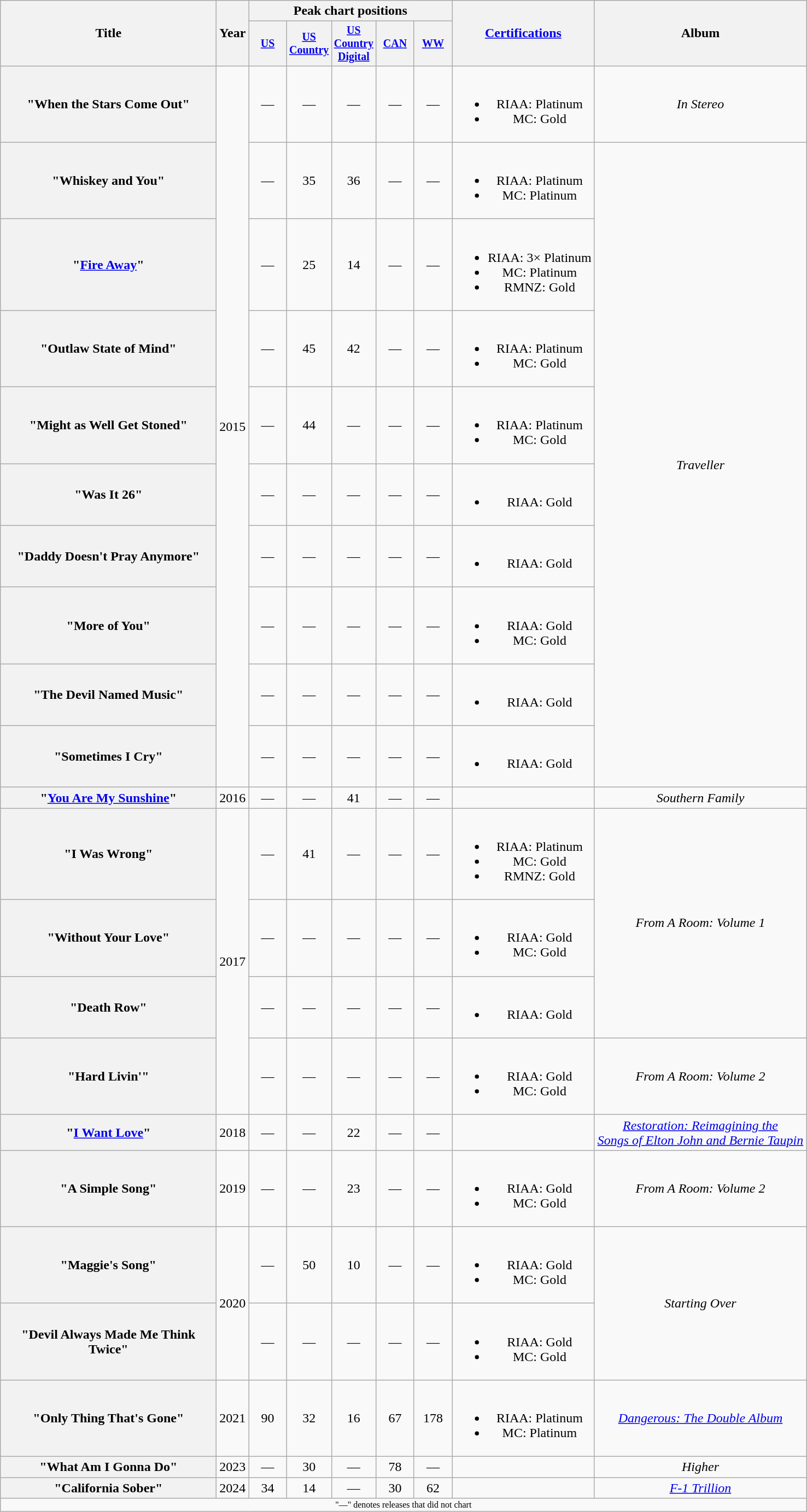<table class="wikitable plainrowheaders" style="text-align:center;">
<tr>
<th rowspan="2" style="width:16em;">Title</th>
<th rowspan="2">Year</th>
<th colspan="5">Peak chart positions</th>
<th rowspan="2"><a href='#'>Certifications</a></th>
<th rowspan="2">Album</th>
</tr>
<tr style="font-size:smaller;">
<th width="40"><a href='#'>US</a><br></th>
<th width="40"><a href='#'>US Country</a><br></th>
<th width="40"><a href='#'>US Country Digital</a><br></th>
<th width="40"><a href='#'>CAN</a><br></th>
<th width="40"><a href='#'>WW</a><br></th>
</tr>
<tr>
<th scope="row">"When the Stars Come Out"</th>
<td rowspan="10">2015</td>
<td>—</td>
<td>—</td>
<td>—</td>
<td>—</td>
<td>—</td>
<td><br><ul><li>RIAA: Platinum</li><li>MC: Gold</li></ul></td>
<td><em>In Stereo</em></td>
</tr>
<tr>
<th scope="row">"Whiskey and You"</th>
<td>—</td>
<td>35</td>
<td>36</td>
<td>—</td>
<td>—</td>
<td><br><ul><li>RIAA: Platinum</li><li>MC: Platinum</li></ul></td>
<td rowspan="9"><em>Traveller</em></td>
</tr>
<tr>
<th scope="row">"<a href='#'>Fire Away</a>"</th>
<td>—</td>
<td>25</td>
<td>14</td>
<td>—</td>
<td>—</td>
<td><br><ul><li>RIAA: 3× Platinum</li><li>MC: Platinum</li><li>RMNZ: Gold</li></ul></td>
</tr>
<tr>
<th scope="row">"Outlaw State of Mind"</th>
<td>—</td>
<td>45</td>
<td>42</td>
<td>—</td>
<td>—</td>
<td><br><ul><li>RIAA: Platinum</li><li>MC: Gold</li></ul></td>
</tr>
<tr>
<th scope="row">"Might as Well Get Stoned"</th>
<td>—</td>
<td>44</td>
<td>—</td>
<td>—</td>
<td>—</td>
<td><br><ul><li>RIAA: Platinum</li><li>MC: Gold</li></ul></td>
</tr>
<tr>
<th scope="row">"Was It 26"</th>
<td>—</td>
<td>—</td>
<td>—</td>
<td>—</td>
<td>—</td>
<td><br><ul><li>RIAA: Gold</li></ul></td>
</tr>
<tr>
<th scope="row">"Daddy Doesn't Pray Anymore"</th>
<td>—</td>
<td>—</td>
<td>—</td>
<td>—</td>
<td>—</td>
<td><br><ul><li>RIAA: Gold</li></ul></td>
</tr>
<tr>
<th scope="row">"More of You"</th>
<td>—</td>
<td>—</td>
<td>—</td>
<td>—</td>
<td>—</td>
<td><br><ul><li>RIAA: Gold</li><li>MC: Gold</li></ul></td>
</tr>
<tr>
<th scope="row">"The Devil Named Music"</th>
<td>—</td>
<td>—</td>
<td>—</td>
<td>—</td>
<td>—</td>
<td><br><ul><li>RIAA: Gold</li></ul></td>
</tr>
<tr>
<th scope="row">"Sometimes I Cry"</th>
<td>—</td>
<td>—</td>
<td>—</td>
<td>—</td>
<td>—</td>
<td><br><ul><li>RIAA: Gold</li></ul></td>
</tr>
<tr>
<th scope="row">"<a href='#'>You Are My Sunshine</a>"<br></th>
<td>2016</td>
<td>—</td>
<td>—</td>
<td>41</td>
<td>—</td>
<td>—</td>
<td></td>
<td><em>Southern Family</em></td>
</tr>
<tr>
<th scope="row">"I Was Wrong"</th>
<td rowspan="4">2017</td>
<td>—</td>
<td>41</td>
<td>—</td>
<td>—</td>
<td>—</td>
<td><br><ul><li>RIAA: Platinum</li><li>MC: Gold</li><li>RMNZ: Gold</li></ul></td>
<td rowspan="3"><em>From A Room: Volume 1</em></td>
</tr>
<tr>
<th scope="row">"Without Your Love"</th>
<td>—</td>
<td>—</td>
<td>—</td>
<td>—</td>
<td>—</td>
<td><br><ul><li>RIAA: Gold</li><li>MC: Gold</li></ul></td>
</tr>
<tr>
<th scope="row">"Death Row"</th>
<td>—</td>
<td>—</td>
<td>—</td>
<td>—</td>
<td>—</td>
<td><br><ul><li>RIAA: Gold</li></ul></td>
</tr>
<tr>
<th scope="row">"Hard Livin'"</th>
<td>—</td>
<td>—</td>
<td>—</td>
<td>—</td>
<td>—</td>
<td><br><ul><li>RIAA: Gold</li><li>MC: Gold</li></ul></td>
<td><em>From A Room: Volume 2</em></td>
</tr>
<tr>
<th scope="row">"<a href='#'>I Want Love</a>"</th>
<td>2018</td>
<td>—</td>
<td>—</td>
<td>22</td>
<td>—</td>
<td>—</td>
<td></td>
<td><em><a href='#'>Restoration: Reimagining the<br>Songs of Elton John and Bernie Taupin</a></em></td>
</tr>
<tr>
<th scope="row">"A Simple Song"</th>
<td>2019</td>
<td>—</td>
<td>—</td>
<td>23</td>
<td>—</td>
<td>—</td>
<td><br><ul><li>RIAA: Gold</li><li>MC: Gold</li></ul></td>
<td><em>From A Room: Volume 2</em></td>
</tr>
<tr>
<th scope="row">"Maggie's Song"</th>
<td rowspan="2">2020</td>
<td>—</td>
<td>50</td>
<td>10</td>
<td>—</td>
<td>—</td>
<td><br><ul><li>RIAA: Gold</li><li>MC: Gold</li></ul></td>
<td rowspan="2"><em>Starting Over</em></td>
</tr>
<tr>
<th scope="row">"Devil Always Made Me Think Twice"</th>
<td>—</td>
<td>—</td>
<td>—</td>
<td>—</td>
<td>—</td>
<td><br><ul><li>RIAA: Gold</li><li>MC: Gold</li></ul></td>
</tr>
<tr>
<th scope="row">"Only Thing That's Gone"<br></th>
<td>2021</td>
<td>90</td>
<td>32</td>
<td>16</td>
<td>67</td>
<td>178</td>
<td><br><ul><li>RIAA: Platinum</li><li>MC: Platinum</li></ul></td>
<td><em><a href='#'>Dangerous: The Double Album</a></em></td>
</tr>
<tr>
<th scope="row">"What Am I Gonna Do"</th>
<td>2023</td>
<td>—</td>
<td>30</td>
<td>—</td>
<td>78</td>
<td>—</td>
<td></td>
<td><em>Higher</em></td>
</tr>
<tr>
<th scope="row">"California Sober"<br></th>
<td>2024</td>
<td>34</td>
<td>14</td>
<td>—</td>
<td>30</td>
<td>62</td>
<td></td>
<td><em><a href='#'>F-1 Trillion</a></em></td>
</tr>
<tr>
<td colspan="9" style="font-size:8pt">"—" denotes releases that did not chart</td>
</tr>
</table>
